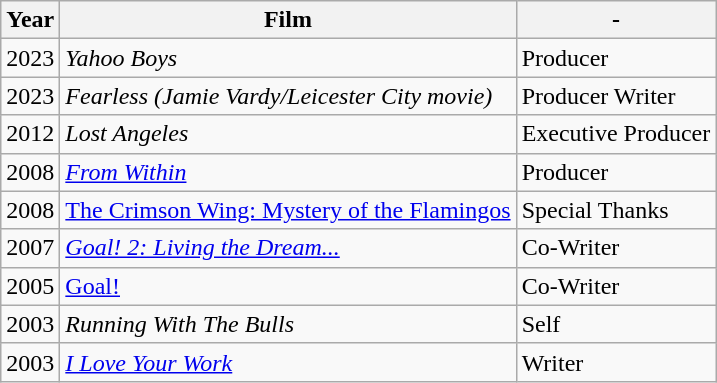<table class="wikitable">
<tr>
<th>Year</th>
<th>Film</th>
<th Credit>-</th>
</tr>
<tr>
<td>2023</td>
<td><em>Yahoo Boys</em></td>
<td>Producer</td>
</tr>
<tr>
<td>2023</td>
<td><em>Fearless (Jamie Vardy/Leicester City movie)</em></td>
<td>Producer Writer</td>
</tr>
<tr>
<td>2012</td>
<td><em>Lost Angeles</em></td>
<td>Executive Producer</td>
</tr>
<tr>
<td>2008</td>
<td><em><a href='#'>From Within</a></em></td>
<td>Producer</td>
</tr>
<tr>
<td>2008</td>
<td><a href='#'>The Crimson Wing: Mystery of the Flamingos</a></td>
<td>Special Thanks</td>
</tr>
<tr>
<td>2007</td>
<td><em><a href='#'>Goal! 2: Living the Dream...</a></em></td>
<td>Co-Writer</td>
</tr>
<tr>
<td>2005</td>
<td><a href='#'>Goal!</a></td>
<td>Co-Writer</td>
</tr>
<tr>
<td>2003</td>
<td><em>Running With The Bulls</em></td>
<td>Self</td>
</tr>
<tr>
<td>2003</td>
<td><em><a href='#'>I Love Your Work</a></em></td>
<td>Writer</td>
</tr>
</table>
